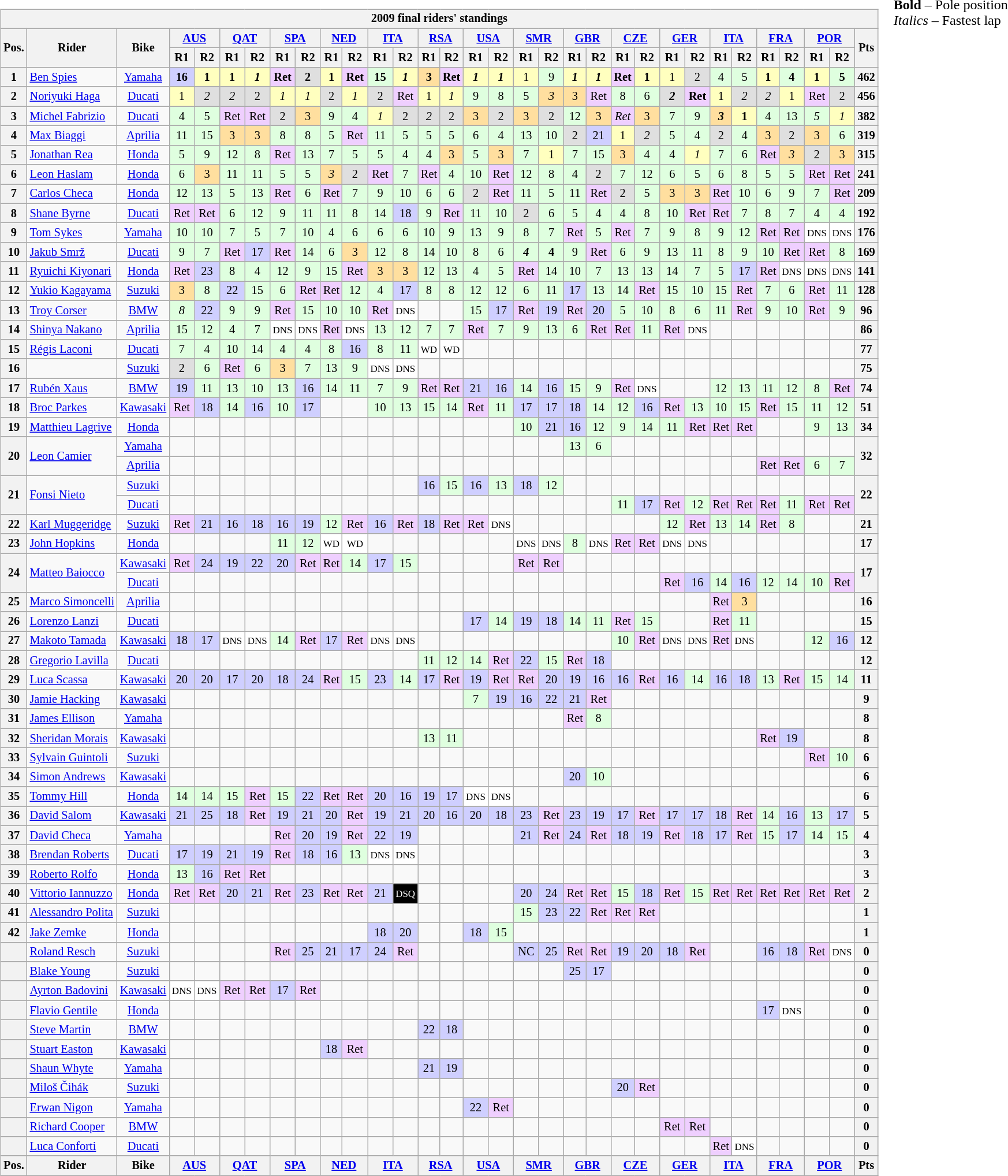<table>
<tr>
<td><br><table class="wikitable" style="font-size: 85%; text-align: center">
<tr>
<th colspan=34>2009 final riders' standings</th>
</tr>
<tr valign="top">
<th valign="middle" rowspan=2>Pos.</th>
<th valign="middle" rowspan=2>Rider</th>
<th valign="middle" rowspan=2>Bike</th>
<th colspan=2><a href='#'>AUS</a><br></th>
<th colspan=2><a href='#'>QAT</a><br></th>
<th colspan=2><a href='#'>SPA</a><br></th>
<th colspan=2><a href='#'>NED</a><br></th>
<th colspan=2><a href='#'>ITA</a><br></th>
<th colspan=2><a href='#'>RSA</a><br></th>
<th colspan=2><a href='#'>USA</a><br></th>
<th colspan=2><a href='#'>SMR</a><br></th>
<th colspan=2><a href='#'>GBR</a><br></th>
<th colspan=2><a href='#'>CZE</a><br></th>
<th colspan=2><a href='#'>GER</a><br></th>
<th colspan=2><a href='#'>ITA</a><br></th>
<th colspan=2><a href='#'>FRA</a><br></th>
<th colspan=2><a href='#'>POR</a><br></th>
<th valign="middle" rowspan=2>Pts</th>
</tr>
<tr>
<th>R1</th>
<th>R2</th>
<th>R1</th>
<th>R2</th>
<th>R1</th>
<th>R2</th>
<th>R1</th>
<th>R2</th>
<th>R1</th>
<th>R2</th>
<th>R1</th>
<th>R2</th>
<th>R1</th>
<th>R2</th>
<th>R1</th>
<th>R2</th>
<th>R1</th>
<th>R2</th>
<th>R1</th>
<th>R2</th>
<th>R1</th>
<th>R2</th>
<th>R1</th>
<th>R2</th>
<th>R1</th>
<th>R2</th>
<th>R1</th>
<th>R2</th>
</tr>
<tr>
<th>1</th>
<td align="left"> <a href='#'>Ben Spies</a></td>
<td><a href='#'>Yamaha</a></td>
<td style="background:#cfcfff;"><strong>16</strong></td>
<td style="background:#ffffbf;"><strong>1</strong></td>
<td style="background:#ffffbf;"><strong>1</strong></td>
<td style="background:#ffffbf;"><strong><em>1</em></strong></td>
<td style="background:#efcfff;"><strong>Ret</strong></td>
<td style="background:#dfdfdf;"><strong>2</strong></td>
<td style="background:#ffffbf;"><strong>1</strong></td>
<td style="background:#efcfff;"><strong>Ret</strong></td>
<td style="background:#dfffdf;"><strong>15</strong></td>
<td style="background:#ffffbf;"><strong><em>1</em></strong></td>
<td style="background:#ffdf9f;"><strong>3</strong></td>
<td style="background:#efcfff;"><strong>Ret</strong></td>
<td style="background:#ffffbf;"><strong><em>1</em></strong></td>
<td style="background:#ffffbf;"><strong><em>1</em></strong></td>
<td style="background:#ffffbf;">1</td>
<td style="background:#dfffdf;">9</td>
<td style="background:#ffffbf;"><strong><em>1</em></strong></td>
<td style="background:#ffffbf;"><strong><em>1</em></strong></td>
<td style="background:#efcfff;"><strong>Ret</strong></td>
<td style="background:#ffffbf;"><strong>1</strong></td>
<td style="background:#ffffbf;">1</td>
<td style="background:#dfdfdf;">2</td>
<td style="background:#dfffdf;">4</td>
<td style="background:#dfffdf;">5</td>
<td style="background:#ffffbf;"><strong>1</strong></td>
<td style="background:#dfffdf;"><strong>4</strong></td>
<td style="background:#ffffbf;"><strong>1</strong></td>
<td style="background:#dfffdf;"><strong>5</strong></td>
<th>462</th>
</tr>
<tr>
<th>2</th>
<td align="left"> <a href='#'>Noriyuki Haga</a></td>
<td><a href='#'>Ducati</a></td>
<td style="background:#ffffbf;">1</td>
<td style="background:#dfdfdf;"><em>2</em></td>
<td style="background:#dfdfdf;"><em>2</em></td>
<td style="background:#dfdfdf;">2</td>
<td style="background:#ffffbf;"><em>1</em></td>
<td style="background:#ffffbf;"><em>1</em></td>
<td style="background:#dfdfdf;">2</td>
<td style="background:#ffffbf;"><em>1</em></td>
<td style="background:#dfdfdf;">2</td>
<td style="background:#efcfff;">Ret</td>
<td style="background:#ffffbf;">1</td>
<td style="background:#ffffbf;"><em>1</em></td>
<td style="background:#dfffdf;">9</td>
<td style="background:#dfffdf;">8</td>
<td style="background:#dfffdf;">5</td>
<td style="background:#ffdf9f;"><em>3</em></td>
<td style="background:#ffdf9f;">3</td>
<td style="background:#efcfff;">Ret</td>
<td style="background:#dfffdf;">8</td>
<td style="background:#dfffdf;">6</td>
<td style="background:#dfdfdf;"><strong><em>2</em></strong></td>
<td style="background:#efcfff;"><strong>Ret</strong></td>
<td style="background:#ffffbf;">1</td>
<td style="background:#dfdfdf;"><em>2</em></td>
<td style="background:#dfdfdf;"><em>2</em></td>
<td style="background:#ffffbf;">1</td>
<td style="background:#efcfff;">Ret</td>
<td style="background:#dfdfdf;">2</td>
<th>456</th>
</tr>
<tr>
<th>3</th>
<td align="left"> <a href='#'>Michel Fabrizio</a></td>
<td><a href='#'>Ducati</a></td>
<td style="background:#dfffdf;">4</td>
<td style="background:#dfffdf;">5</td>
<td style="background:#efcfff;">Ret</td>
<td style="background:#efcfff;">Ret</td>
<td style="background:#dfdfdf;">2</td>
<td style="background:#ffdf9f;">3</td>
<td style="background:#dfffdf;">9</td>
<td style="background:#dfffdf;">4</td>
<td style="background:#ffffbf;"><em>1</em></td>
<td style="background:#dfdfdf;">2</td>
<td style="background:#dfdfdf;"><em>2</em></td>
<td style="background:#dfdfdf;">2</td>
<td style="background:#ffdf9f;">3</td>
<td style="background:#dfdfdf;">2</td>
<td style="background:#ffdf9f;">3</td>
<td style="background:#dfdfdf;">2</td>
<td style="background:#dfffdf;">12</td>
<td style="background:#ffdf9f;">3</td>
<td style="background:#efcfff;"><em>Ret</em></td>
<td style="background:#ffdf9f;">3</td>
<td style="background:#dfffdf;">7</td>
<td style="background:#dfffdf;">9</td>
<td style="background:#ffdf9f;"><strong><em>3</em></strong></td>
<td style="background:#ffffbf;"><strong>1</strong></td>
<td style="background:#dfffdf;">4</td>
<td style="background:#dfffdf;">13</td>
<td style="background:#dfffdf;"><em>5</em></td>
<td style="background:#ffffbf;"><em>1</em></td>
<th>382</th>
</tr>
<tr>
<th>4</th>
<td align="left"> <a href='#'>Max Biaggi</a></td>
<td><a href='#'>Aprilia</a></td>
<td style="background:#dfffdf;">11</td>
<td style="background:#dfffdf;">15</td>
<td style="background:#ffdf9f;">3</td>
<td style="background:#ffdf9f;">3</td>
<td style="background:#dfffdf;">8</td>
<td style="background:#dfffdf;">8</td>
<td style="background:#dfffdf;">5</td>
<td style="background:#efcfff;">Ret</td>
<td style="background:#dfffdf;">11</td>
<td style="background:#dfffdf;">5</td>
<td style="background:#dfffdf;">5</td>
<td style="background:#dfffdf;">5</td>
<td style="background:#dfffdf;">6</td>
<td style="background:#dfffdf;">4</td>
<td style="background:#dfffdf;">13</td>
<td style="background:#dfffdf;">10</td>
<td style="background:#dfdfdf;">2</td>
<td style="background:#cfcfff;">21</td>
<td style="background:#ffffbf;">1</td>
<td style="background:#dfdfdf;"><em>2</em></td>
<td style="background:#dfffdf;">5</td>
<td style="background:#dfffdf;">4</td>
<td style="background:#dfdfdf;">2</td>
<td style="background:#dfffdf;">4</td>
<td style="background:#ffdf9f;">3</td>
<td style="background:#dfdfdf;">2</td>
<td style="background:#ffdf9f;">3</td>
<td style="background:#dfffdf;">6</td>
<th>319</th>
</tr>
<tr>
<th>5</th>
<td align="left"> <a href='#'>Jonathan Rea</a></td>
<td><a href='#'>Honda</a></td>
<td style="background:#dfffdf;">5</td>
<td style="background:#dfffdf;">9</td>
<td style="background:#dfffdf;">12</td>
<td style="background:#dfffdf;">8</td>
<td style="background:#efcfff;">Ret</td>
<td style="background:#dfffdf;">13</td>
<td style="background:#dfffdf;">7</td>
<td style="background:#dfffdf;">5</td>
<td style="background:#dfffdf;">5</td>
<td style="background:#dfffdf;">4</td>
<td style="background:#dfffdf;">4</td>
<td style="background:#ffdf9f;">3</td>
<td style="background:#dfffdf;">5</td>
<td style="background:#ffdf9f;">3</td>
<td style="background:#dfffdf;">7</td>
<td style="background:#ffffbf;">1</td>
<td style="background:#dfffdf;">7</td>
<td style="background:#dfffdf;">15</td>
<td style="background:#ffdf9f;">3</td>
<td style="background:#dfffdf;">4</td>
<td style="background:#dfffdf;">4</td>
<td style="background:#ffffbf;"><em>1</em></td>
<td style="background:#dfffdf;">7</td>
<td style="background:#dfffdf;">6</td>
<td style="background:#efcfff;">Ret</td>
<td style="background:#ffdf9f;"><em>3</em></td>
<td style="background:#dfdfdf;">2</td>
<td style="background:#ffdf9f;">3</td>
<th>315</th>
</tr>
<tr>
<th>6</th>
<td align="left"> <a href='#'>Leon Haslam</a></td>
<td><a href='#'>Honda</a></td>
<td style="background:#dfffdf;">6</td>
<td style="background:#ffdf9f;">3</td>
<td style="background:#dfffdf;">11</td>
<td style="background:#dfffdf;">11</td>
<td style="background:#dfffdf;">5</td>
<td style="background:#dfffdf;">5</td>
<td style="background:#ffdf9f;"><em>3</em></td>
<td style="background:#dfdfdf;">2</td>
<td style="background:#efcfff;">Ret</td>
<td style="background:#dfffdf;">7</td>
<td style="background:#efcfff;">Ret</td>
<td style="background:#dfffdf;">4</td>
<td style="background:#dfffdf;">10</td>
<td style="background:#efcfff;">Ret</td>
<td style="background:#dfffdf;">12</td>
<td style="background:#dfffdf;">8</td>
<td style="background:#dfffdf;">4</td>
<td style="background:#dfdfdf;">2</td>
<td style="background:#dfffdf;">7</td>
<td style="background:#dfffdf;">12</td>
<td style="background:#dfffdf;">6</td>
<td style="background:#dfffdf;">5</td>
<td style="background:#dfffdf;">6</td>
<td style="background:#dfffdf;">8</td>
<td style="background:#dfffdf;">5</td>
<td style="background:#dfffdf;">5</td>
<td style="background:#efcfff;">Ret</td>
<td style="background:#efcfff;">Ret</td>
<th>241</th>
</tr>
<tr>
<th>7</th>
<td align="left"> <a href='#'>Carlos Checa</a></td>
<td><a href='#'>Honda</a></td>
<td style="background:#dfffdf;">12</td>
<td style="background:#dfffdf;">13</td>
<td style="background:#dfffdf;">5</td>
<td style="background:#dfffdf;">13</td>
<td style="background:#efcfff;">Ret</td>
<td style="background:#dfffdf;">6</td>
<td style="background:#efcfff;">Ret</td>
<td style="background:#dfffdf;">7</td>
<td style="background:#dfffdf;">9</td>
<td style="background:#dfffdf;">10</td>
<td style="background:#dfffdf;">6</td>
<td style="background:#dfffdf;">6</td>
<td style="background:#dfdfdf;">2</td>
<td style="background:#efcfff;">Ret</td>
<td style="background:#dfffdf;">11</td>
<td style="background:#dfffdf;">5</td>
<td style="background:#dfffdf;">11</td>
<td style="background:#efcfff;">Ret</td>
<td style="background:#dfdfdf;">2</td>
<td style="background:#dfffdf;">5</td>
<td style="background:#ffdf9f;">3</td>
<td style="background:#ffdf9f;">3</td>
<td style="background:#efcfff;">Ret</td>
<td style="background:#dfffdf;">10</td>
<td style="background:#dfffdf;">6</td>
<td style="background:#dfffdf;">9</td>
<td style="background:#dfffdf;">7</td>
<td style="background:#efcfff;">Ret</td>
<th>209</th>
</tr>
<tr>
<th>8</th>
<td align="left"> <a href='#'>Shane Byrne</a></td>
<td><a href='#'>Ducati</a></td>
<td style="background:#efcfff;">Ret</td>
<td style="background:#efcfff;">Ret</td>
<td style="background:#dfffdf;">6</td>
<td style="background:#dfffdf;">12</td>
<td style="background:#dfffdf;">9</td>
<td style="background:#dfffdf;">11</td>
<td style="background:#dfffdf;">11</td>
<td style="background:#dfffdf;">8</td>
<td style="background:#dfffdf;">14</td>
<td style="background:#cfcfff;">18</td>
<td style="background:#dfffdf;">9</td>
<td style="background:#efcfff;">Ret</td>
<td style="background:#dfffdf;">11</td>
<td style="background:#dfffdf;">10</td>
<td style="background:#dfdfdf;">2</td>
<td style="background:#dfffdf;">6</td>
<td style="background:#dfffdf;">5</td>
<td style="background:#dfffdf;">4</td>
<td style="background:#dfffdf;">4</td>
<td style="background:#dfffdf;">8</td>
<td style="background:#dfffdf;">10</td>
<td style="background:#efcfff;">Ret</td>
<td style="background:#efcfff;">Ret</td>
<td style="background:#dfffdf;">7</td>
<td style="background:#dfffdf;">8</td>
<td style="background:#dfffdf;">7</td>
<td style="background:#dfffdf;">4</td>
<td style="background:#dfffdf;">4</td>
<th>192</th>
</tr>
<tr>
<th>9</th>
<td align="left"> <a href='#'>Tom Sykes</a></td>
<td><a href='#'>Yamaha</a></td>
<td style="background:#dfffdf;">10</td>
<td style="background:#dfffdf;">10</td>
<td style="background:#dfffdf;">7</td>
<td style="background:#dfffdf;">5</td>
<td style="background:#dfffdf;">7</td>
<td style="background:#dfffdf;">10</td>
<td style="background:#dfffdf;">4</td>
<td style="background:#dfffdf;">6</td>
<td style="background:#dfffdf;">6</td>
<td style="background:#dfffdf;">6</td>
<td style="background:#dfffdf;">10</td>
<td style="background:#dfffdf;">9</td>
<td style="background:#dfffdf;">13</td>
<td style="background:#dfffdf;">9</td>
<td style="background:#dfffdf;">8</td>
<td style="background:#dfffdf;">7</td>
<td style="background:#efcfff;">Ret</td>
<td style="background:#dfffdf;">5</td>
<td style="background:#efcfff;">Ret</td>
<td style="background:#dfffdf;">7</td>
<td style="background:#dfffdf;">9</td>
<td style="background:#dfffdf;">8</td>
<td style="background:#dfffdf;">9</td>
<td style="background:#dfffdf;">12</td>
<td style="background:#efcfff;">Ret</td>
<td style="background:#efcfff;">Ret</td>
<td style="background:#ffffff;"><small>DNS</small></td>
<td style="background:#ffffff;"><small>DNS</small></td>
<th>176</th>
</tr>
<tr>
<th>10</th>
<td align="left"> <a href='#'>Jakub Smrž</a></td>
<td><a href='#'>Ducati</a></td>
<td style="background:#dfffdf;">9</td>
<td style="background:#dfffdf;">7</td>
<td style="background:#efcfff;">Ret</td>
<td style="background:#cfcfff;">17</td>
<td style="background:#efcfff;">Ret</td>
<td style="background:#dfffdf;">14</td>
<td style="background:#dfffdf;">6</td>
<td style="background:#ffdf9f;">3</td>
<td style="background:#dfffdf;">12</td>
<td style="background:#dfffdf;">8</td>
<td style="background:#dfffdf;">14</td>
<td style="background:#dfffdf;">10</td>
<td style="background:#dfffdf;">8</td>
<td style="background:#dfffdf;">6</td>
<td style="background:#dfffdf;"><strong><em>4</em></strong></td>
<td style="background:#dfffdf;"><strong>4</strong></td>
<td style="background:#dfffdf;">9</td>
<td style="background:#efcfff;">Ret</td>
<td style="background:#dfffdf;">6</td>
<td style="background:#dfffdf;">9</td>
<td style="background:#dfffdf;">13</td>
<td style="background:#dfffdf;">11</td>
<td style="background:#dfffdf;">8</td>
<td style="background:#dfffdf;">9</td>
<td style="background:#dfffdf;">10</td>
<td style="background:#efcfff;">Ret</td>
<td style="background:#efcfff;">Ret</td>
<td style="background:#dfffdf;">8</td>
<th>169</th>
</tr>
<tr>
<th>11</th>
<td align="left"> <a href='#'>Ryuichi Kiyonari</a></td>
<td><a href='#'>Honda</a></td>
<td style="background:#efcfff;">Ret</td>
<td style="background:#cfcfff;">23</td>
<td style="background:#dfffdf;">8</td>
<td style="background:#dfffdf;">4</td>
<td style="background:#dfffdf;">12</td>
<td style="background:#dfffdf;">9</td>
<td style="background:#dfffdf;">15</td>
<td style="background:#efcfff;">Ret</td>
<td style="background:#ffdf9f;">3</td>
<td style="background:#ffdf9f;">3</td>
<td style="background:#dfffdf;">12</td>
<td style="background:#dfffdf;">13</td>
<td style="background:#dfffdf;">4</td>
<td style="background:#dfffdf;">5</td>
<td style="background:#efcfff;">Ret</td>
<td style="background:#dfffdf;">14</td>
<td style="background:#dfffdf;">10</td>
<td style="background:#dfffdf;">7</td>
<td style="background:#dfffdf;">13</td>
<td style="background:#dfffdf;">13</td>
<td style="background:#dfffdf;">14</td>
<td style="background:#dfffdf;">7</td>
<td style="background:#dfffdf;">5</td>
<td style="background:#cfcfff;">17</td>
<td style="background:#efcfff;">Ret</td>
<td style="background:#ffffff;"><small>DNS</small></td>
<td style="background:#ffffff;"><small>DNS</small></td>
<td style="background:#ffffff;"><small>DNS</small></td>
<th>141</th>
</tr>
<tr>
<th>12</th>
<td align="left"> <a href='#'>Yukio Kagayama</a></td>
<td><a href='#'>Suzuki</a></td>
<td style="background:#ffdf9f;">3</td>
<td style="background:#dfffdf;">8</td>
<td style="background:#cfcfff;">22</td>
<td style="background:#dfffdf;">15</td>
<td style="background:#dfffdf;">6</td>
<td style="background:#efcfff;">Ret</td>
<td style="background:#efcfff;">Ret</td>
<td style="background:#dfffdf;">12</td>
<td style="background:#dfffdf;">4</td>
<td style="background:#cfcfff;">17</td>
<td style="background:#dfffdf;">8</td>
<td style="background:#dfffdf;">8</td>
<td style="background:#dfffdf;">12</td>
<td style="background:#dfffdf;">12</td>
<td style="background:#dfffdf;">6</td>
<td style="background:#dfffdf;">11</td>
<td style="background:#cfcfff;">17</td>
<td style="background:#dfffdf;">13</td>
<td style="background:#dfffdf;">14</td>
<td style="background:#efcfff;">Ret</td>
<td style="background:#dfffdf;">15</td>
<td style="background:#dfffdf;">10</td>
<td style="background:#dfffdf;">15</td>
<td style="background:#efcfff;">Ret</td>
<td style="background:#dfffdf;">7</td>
<td style="background:#dfffdf;">6</td>
<td style="background:#efcfff;">Ret</td>
<td style="background:#dfffdf;">11</td>
<th>128</th>
</tr>
<tr>
<th>13</th>
<td align="left"> <a href='#'>Troy Corser</a></td>
<td><a href='#'>BMW</a></td>
<td style="background:#dfffdf;"><em>8</em></td>
<td style="background:#cfcfff;">22</td>
<td style="background:#dfffdf;">9</td>
<td style="background:#dfffdf;">9</td>
<td style="background:#efcfff;">Ret</td>
<td style="background:#dfffdf;">15</td>
<td style="background:#dfffdf;">10</td>
<td style="background:#dfffdf;">10</td>
<td style="background:#efcfff;">Ret</td>
<td style="background:#ffffff;"><small>DNS</small></td>
<td></td>
<td></td>
<td style="background:#dfffdf;">15</td>
<td style="background:#cfcfff;">17</td>
<td style="background:#efcfff;">Ret</td>
<td style="background:#cfcfff;">19</td>
<td style="background:#efcfff;">Ret</td>
<td style="background:#cfcfff;">20</td>
<td style="background:#dfffdf;">5</td>
<td style="background:#dfffdf;">10</td>
<td style="background:#dfffdf;">8</td>
<td style="background:#dfffdf;">6</td>
<td style="background:#dfffdf;">11</td>
<td style="background:#efcfff;">Ret</td>
<td style="background:#dfffdf;">9</td>
<td style="background:#dfffdf;">10</td>
<td style="background:#efcfff;">Ret</td>
<td style="background:#dfffdf;">9</td>
<th>96</th>
</tr>
<tr>
<th>14</th>
<td align="left"> <a href='#'>Shinya Nakano</a></td>
<td><a href='#'>Aprilia</a></td>
<td style="background:#dfffdf;">15</td>
<td style="background:#dfffdf;">12</td>
<td style="background:#dfffdf;">4</td>
<td style="background:#dfffdf;">7</td>
<td style="background:#ffffff;"><small>DNS</small></td>
<td style="background:#ffffff;"><small>DNS</small></td>
<td style="background:#efcfff;">Ret</td>
<td style="background:#ffffff;"><small>DNS</small></td>
<td style="background:#dfffdf;">13</td>
<td style="background:#dfffdf;">12</td>
<td style="background:#dfffdf;">7</td>
<td style="background:#dfffdf;">7</td>
<td style="background:#efcfff;">Ret</td>
<td style="background:#dfffdf;">7</td>
<td style="background:#dfffdf;">9</td>
<td style="background:#dfffdf;">13</td>
<td style="background:#dfffdf;">6</td>
<td style="background:#efcfff;">Ret</td>
<td style="background:#efcfff;">Ret</td>
<td style="background:#dfffdf;">11</td>
<td style="background:#efcfff;">Ret</td>
<td style="background:#ffffff;"><small>DNS</small></td>
<td></td>
<td></td>
<td></td>
<td></td>
<td></td>
<td></td>
<th>86</th>
</tr>
<tr>
<th>15</th>
<td align="left"> <a href='#'>Régis Laconi</a></td>
<td><a href='#'>Ducati</a></td>
<td style="background:#dfffdf;">7</td>
<td style="background:#dfffdf;">4</td>
<td style="background:#dfffdf;">10</td>
<td style="background:#dfffdf;">14</td>
<td style="background:#dfffdf;">4</td>
<td style="background:#dfffdf;">4</td>
<td style="background:#dfffdf;">8</td>
<td style="background:#cfcfff;">16</td>
<td style="background:#dfffdf;">8</td>
<td style="background:#dfffdf;">11</td>
<td style="background:#ffffff;"><small>WD</small></td>
<td style="background:#ffffff;"><small>WD</small></td>
<td></td>
<td></td>
<td></td>
<td></td>
<td></td>
<td></td>
<td></td>
<td></td>
<td></td>
<td></td>
<td></td>
<td></td>
<td></td>
<td></td>
<td></td>
<td></td>
<th>77</th>
</tr>
<tr>
<th>16</th>
<td align="left"></td>
<td><a href='#'>Suzuki</a></td>
<td style="background:#dfdfdf;">2</td>
<td style="background:#dfffdf;">6</td>
<td style="background:#efcfff;">Ret</td>
<td style="background:#dfffdf;">6</td>
<td style="background:#ffdf9f;">3</td>
<td style="background:#dfffdf;">7</td>
<td style="background:#dfffdf;">13</td>
<td style="background:#dfffdf;">9</td>
<td style="background:#ffffff;"><small>DNS</small></td>
<td style="background:#ffffff;"><small>DNS</small></td>
<td></td>
<td></td>
<td></td>
<td></td>
<td></td>
<td></td>
<td></td>
<td></td>
<td></td>
<td></td>
<td></td>
<td></td>
<td></td>
<td></td>
<td></td>
<td></td>
<td></td>
<td></td>
<th>75</th>
</tr>
<tr>
<th>17</th>
<td align="left"> <a href='#'>Rubén Xaus</a></td>
<td><a href='#'>BMW</a></td>
<td style="background:#cfcfff;">19</td>
<td style="background:#dfffdf;">11</td>
<td style="background:#dfffdf;">13</td>
<td style="background:#dfffdf;">10</td>
<td style="background:#dfffdf;">13</td>
<td style="background:#cfcfff;">16</td>
<td style="background:#dfffdf;">14</td>
<td style="background:#dfffdf;">11</td>
<td style="background:#dfffdf;">7</td>
<td style="background:#dfffdf;">9</td>
<td style="background:#efcfff;">Ret</td>
<td style="background:#efcfff;">Ret</td>
<td style="background:#cfcfff;">21</td>
<td style="background:#cfcfff;">16</td>
<td style="background:#dfffdf;">14</td>
<td style="background:#cfcfff;">16</td>
<td style="background:#dfffdf;">15</td>
<td style="background:#dfffdf;">9</td>
<td style="background:#efcfff;">Ret</td>
<td style="background:#ffffff;"><small>DNS</small></td>
<td></td>
<td></td>
<td style="background:#dfffdf;">12</td>
<td style="background:#dfffdf;">13</td>
<td style="background:#dfffdf;">11</td>
<td style="background:#dfffdf;">12</td>
<td style="background:#dfffdf;">8</td>
<td style="background:#efcfff;">Ret</td>
<th>74</th>
</tr>
<tr>
<th>18</th>
<td align="left"> <a href='#'>Broc Parkes</a></td>
<td><a href='#'>Kawasaki</a></td>
<td style="background:#efcfff;">Ret</td>
<td style="background:#cfcfff;">18</td>
<td style="background:#dfffdf;">14</td>
<td style="background:#cfcfff;">16</td>
<td style="background:#dfffdf;">10</td>
<td style="background:#cfcfff;">17</td>
<td></td>
<td></td>
<td style="background:#dfffdf;">10</td>
<td style="background:#dfffdf;">13</td>
<td style="background:#dfffdf;">15</td>
<td style="background:#dfffdf;">14</td>
<td style="background:#efcfff;">Ret</td>
<td style="background:#dfffdf;">11</td>
<td style="background:#cfcfff;">17</td>
<td style="background:#cfcfff;">17</td>
<td style="background:#cfcfff;">18</td>
<td style="background:#dfffdf;">14</td>
<td style="background:#dfffdf;">12</td>
<td style="background:#cfcfff;">16</td>
<td style="background:#efcfff;">Ret</td>
<td style="background:#dfffdf;">13</td>
<td style="background:#dfffdf;">10</td>
<td style="background:#dfffdf;">15</td>
<td style="background:#efcfff;">Ret</td>
<td style="background:#dfffdf;">15</td>
<td style="background:#dfffdf;">11</td>
<td style="background:#dfffdf;">12</td>
<th>51</th>
</tr>
<tr>
<th>19</th>
<td align="left"> <a href='#'>Matthieu Lagrive</a></td>
<td><a href='#'>Honda</a></td>
<td></td>
<td></td>
<td></td>
<td></td>
<td></td>
<td></td>
<td></td>
<td></td>
<td></td>
<td></td>
<td></td>
<td></td>
<td></td>
<td></td>
<td style="background:#dfffdf;">10</td>
<td style="background:#cfcfff;">21</td>
<td style="background:#cfcfff;">16</td>
<td style="background:#dfffdf;">12</td>
<td style="background:#dfffdf;">9</td>
<td style="background:#dfffdf;">14</td>
<td style="background:#dfffdf;">11</td>
<td style="background:#efcfff;">Ret</td>
<td style="background:#efcfff;">Ret</td>
<td style="background:#efcfff;">Ret</td>
<td></td>
<td></td>
<td style="background:#dfffdf;">9</td>
<td style="background:#dfffdf;">13</td>
<th>34</th>
</tr>
<tr>
<th rowspan=2>20</th>
<td align="left" rowspan=2> <a href='#'>Leon Camier</a></td>
<td><a href='#'>Yamaha</a></td>
<td></td>
<td></td>
<td></td>
<td></td>
<td></td>
<td></td>
<td></td>
<td></td>
<td></td>
<td></td>
<td></td>
<td></td>
<td></td>
<td></td>
<td></td>
<td></td>
<td style="background:#dfffdf;">13</td>
<td style="background:#dfffdf;">6</td>
<td></td>
<td></td>
<td></td>
<td></td>
<td></td>
<td></td>
<td></td>
<td></td>
<td></td>
<td></td>
<th rowspan=2>32</th>
</tr>
<tr>
<td><a href='#'>Aprilia</a></td>
<td></td>
<td></td>
<td></td>
<td></td>
<td></td>
<td></td>
<td></td>
<td></td>
<td></td>
<td></td>
<td></td>
<td></td>
<td></td>
<td></td>
<td></td>
<td></td>
<td></td>
<td></td>
<td></td>
<td></td>
<td></td>
<td></td>
<td></td>
<td></td>
<td style="background:#efcfff;">Ret</td>
<td style="background:#efcfff;">Ret</td>
<td style="background:#dfffdf;">6</td>
<td style="background:#dfffdf;">7</td>
</tr>
<tr>
<th rowspan=2>21</th>
<td align="left" rowspan=2> <a href='#'>Fonsi Nieto</a></td>
<td><a href='#'>Suzuki</a></td>
<td></td>
<td></td>
<td></td>
<td></td>
<td></td>
<td></td>
<td></td>
<td></td>
<td></td>
<td></td>
<td style="background:#cfcfff;">16</td>
<td style="background:#dfffdf;">15</td>
<td style="background:#cfcfff;">16</td>
<td style="background:#dfffdf;">13</td>
<td style="background:#cfcfff;">18</td>
<td style="background:#dfffdf;">12</td>
<td></td>
<td></td>
<td></td>
<td></td>
<td></td>
<td></td>
<td></td>
<td></td>
<td></td>
<td></td>
<td></td>
<td></td>
<th rowspan=2>22</th>
</tr>
<tr>
<td><a href='#'>Ducati</a></td>
<td></td>
<td></td>
<td></td>
<td></td>
<td></td>
<td></td>
<td></td>
<td></td>
<td></td>
<td></td>
<td></td>
<td></td>
<td></td>
<td></td>
<td></td>
<td></td>
<td></td>
<td></td>
<td style="background:#dfffdf;">11</td>
<td style="background:#cfcfff;">17</td>
<td style="background:#efcfff;">Ret</td>
<td style="background:#dfffdf;">12</td>
<td style="background:#efcfff;">Ret</td>
<td style="background:#efcfff;">Ret</td>
<td style="background:#efcfff;">Ret</td>
<td style="background:#dfffdf;">11</td>
<td style="background:#efcfff;">Ret</td>
<td style="background:#efcfff;">Ret</td>
</tr>
<tr>
<th>22</th>
<td align="left"> <a href='#'>Karl Muggeridge</a></td>
<td><a href='#'>Suzuki</a></td>
<td style="background:#efcfff;">Ret</td>
<td style="background:#cfcfff;">21</td>
<td style="background:#cfcfff;">16</td>
<td style="background:#cfcfff;">18</td>
<td style="background:#cfcfff;">16</td>
<td style="background:#cfcfff;">19</td>
<td style="background:#dfffdf;">12</td>
<td style="background:#efcfff;">Ret</td>
<td style="background:#cfcfff;">16</td>
<td style="background:#efcfff;">Ret</td>
<td style="background:#cfcfff;">18</td>
<td style="background:#efcfff;">Ret</td>
<td style="background:#efcfff;">Ret</td>
<td style="background:#ffffff;"><small>DNS</small></td>
<td></td>
<td></td>
<td></td>
<td></td>
<td></td>
<td></td>
<td style="background:#dfffdf;">12</td>
<td style="background:#efcfff;">Ret</td>
<td style="background:#dfffdf;">13</td>
<td style="background:#dfffdf;">14</td>
<td style="background:#efcfff;">Ret</td>
<td style="background:#dfffdf;">8</td>
<td></td>
<td></td>
<th>21</th>
</tr>
<tr>
<th>23</th>
<td align="left"> <a href='#'>John Hopkins</a></td>
<td><a href='#'>Honda</a></td>
<td></td>
<td></td>
<td></td>
<td></td>
<td style="background:#dfffdf;">11</td>
<td style="background:#dfffdf;">12</td>
<td style="background:#ffffff;"><small>WD</small></td>
<td style="background:#ffffff;"><small>WD</small></td>
<td></td>
<td></td>
<td></td>
<td></td>
<td></td>
<td></td>
<td style="background:#ffffff;"><small>DNS</small></td>
<td style="background:#ffffff;"><small>DNS</small></td>
<td style="background:#dfffdf;">8</td>
<td style="background:#ffffff;"><small>DNS</small></td>
<td style="background:#efcfff;">Ret</td>
<td style="background:#efcfff;">Ret</td>
<td style="background:#ffffff;"><small>DNS</small></td>
<td style="background:#ffffff;"><small>DNS</small></td>
<td></td>
<td></td>
<td></td>
<td></td>
<td></td>
<td></td>
<th>17</th>
</tr>
<tr>
<th rowspan=2>24</th>
<td rowspan=2 align="left"> <a href='#'>Matteo Baiocco</a></td>
<td><a href='#'>Kawasaki</a></td>
<td style="background:#efcfff;">Ret</td>
<td style="background:#cfcfff;">24</td>
<td style="background:#cfcfff;">19</td>
<td style="background:#cfcfff;">22</td>
<td style="background:#cfcfff;">20</td>
<td style="background:#efcfff;">Ret</td>
<td style="background:#efcfff;">Ret</td>
<td style="background:#dfffdf;">14</td>
<td style="background:#cfcfff;">17</td>
<td style="background:#dfffdf;">15</td>
<td></td>
<td></td>
<td></td>
<td></td>
<td style="background:#efcfff;">Ret</td>
<td style="background:#efcfff;">Ret</td>
<td></td>
<td></td>
<td></td>
<td></td>
<td></td>
<td></td>
<td></td>
<td></td>
<td></td>
<td></td>
<td></td>
<td></td>
<th rowspan=2>17</th>
</tr>
<tr>
<td><a href='#'>Ducati</a></td>
<td></td>
<td></td>
<td></td>
<td></td>
<td></td>
<td></td>
<td></td>
<td></td>
<td></td>
<td></td>
<td></td>
<td></td>
<td></td>
<td></td>
<td></td>
<td></td>
<td></td>
<td></td>
<td></td>
<td></td>
<td style="background:#efcfff;">Ret</td>
<td style="background:#cfcfff;">16</td>
<td style="background:#dfffdf;">14</td>
<td style="background:#cfcfff;">16</td>
<td style="background:#dfffdf;">12</td>
<td style="background:#dfffdf;">14</td>
<td style="background:#dfffdf;">10</td>
<td style="background:#efcfff;">Ret</td>
</tr>
<tr>
<th>25</th>
<td align="left"> <a href='#'>Marco Simoncelli</a></td>
<td><a href='#'>Aprilia</a></td>
<td></td>
<td></td>
<td></td>
<td></td>
<td></td>
<td></td>
<td></td>
<td></td>
<td></td>
<td></td>
<td></td>
<td></td>
<td></td>
<td></td>
<td></td>
<td></td>
<td></td>
<td></td>
<td></td>
<td></td>
<td></td>
<td></td>
<td style="background:#efcfff;">Ret</td>
<td style="background:#ffdf9f;">3</td>
<td></td>
<td></td>
<td></td>
<td></td>
<th>16</th>
</tr>
<tr>
<th>26</th>
<td align="left"> <a href='#'>Lorenzo Lanzi</a></td>
<td><a href='#'>Ducati</a></td>
<td></td>
<td></td>
<td></td>
<td></td>
<td></td>
<td></td>
<td></td>
<td></td>
<td></td>
<td></td>
<td></td>
<td></td>
<td style="background:#cfcfff;">17</td>
<td style="background:#dfffdf;">14</td>
<td style="background:#cfcfff;">19</td>
<td style="background:#cfcfff;">18</td>
<td style="background:#dfffdf;">14</td>
<td style="background:#dfffdf;">11</td>
<td style="background:#efcfff;">Ret</td>
<td style="background:#dfffdf;">15</td>
<td></td>
<td></td>
<td style="background:#efcfff;">Ret</td>
<td style="background:#dfffdf;">11</td>
<td></td>
<td></td>
<td></td>
<td></td>
<th>15</th>
</tr>
<tr>
<th>27</th>
<td align="left"> <a href='#'>Makoto Tamada</a></td>
<td><a href='#'>Kawasaki</a></td>
<td style="background:#cfcfff;">18</td>
<td style="background:#cfcfff;">17</td>
<td style="background:#ffffff;"><small>DNS</small></td>
<td style="background:#ffffff;"><small>DNS</small></td>
<td style="background:#dfffdf;">14</td>
<td style="background:#efcfff;">Ret</td>
<td style="background:#cfcfff;">17</td>
<td style="background:#efcfff;">Ret</td>
<td style="background:#ffffff;"><small>DNS</small></td>
<td style="background:#ffffff;"><small>DNS</small></td>
<td></td>
<td></td>
<td></td>
<td></td>
<td></td>
<td></td>
<td></td>
<td></td>
<td style="background:#dfffdf;">10</td>
<td style="background:#efcfff;">Ret</td>
<td style="background:#ffffff;"><small>DNS</small></td>
<td style="background:#ffffff;"><small>DNS</small></td>
<td style="background:#efcfff;">Ret</td>
<td style="background:#ffffff;"><small>DNS</small></td>
<td></td>
<td></td>
<td style="background:#dfffdf;">12</td>
<td style="background:#cfcfff;">16</td>
<th>12</th>
</tr>
<tr>
<th>28</th>
<td align="left"> <a href='#'>Gregorio Lavilla</a></td>
<td><a href='#'>Ducati</a></td>
<td></td>
<td></td>
<td></td>
<td></td>
<td></td>
<td></td>
<td></td>
<td></td>
<td></td>
<td></td>
<td style="background:#dfffdf;">11</td>
<td style="background:#dfffdf;">12</td>
<td style="background:#dfffdf;">14</td>
<td style="background:#efcfff;">Ret</td>
<td style="background:#cfcfff;">22</td>
<td style="background:#dfffdf;">15</td>
<td style="background:#efcfff;">Ret</td>
<td style="background:#cfcfff;">18</td>
<td></td>
<td></td>
<td></td>
<td></td>
<td></td>
<td></td>
<td></td>
<td></td>
<td></td>
<td></td>
<th>12</th>
</tr>
<tr>
<th>29</th>
<td align="left"> <a href='#'>Luca Scassa</a></td>
<td><a href='#'>Kawasaki</a></td>
<td style="background:#cfcfff;">20</td>
<td style="background:#cfcfff;">20</td>
<td style="background:#cfcfff;">17</td>
<td style="background:#cfcfff;">20</td>
<td style="background:#cfcfff;">18</td>
<td style="background:#cfcfff;">24</td>
<td style="background:#efcfff;">Ret</td>
<td style="background:#dfffdf;">15</td>
<td style="background:#cfcfff;">23</td>
<td style="background:#dfffdf;">14</td>
<td style="background:#cfcfff;">17</td>
<td style="background:#efcfff;">Ret</td>
<td style="background:#cfcfff;">19</td>
<td style="background:#efcfff;">Ret</td>
<td style="background:#efcfff;">Ret</td>
<td style="background:#cfcfff;">20</td>
<td style="background:#cfcfff;">19</td>
<td style="background:#cfcfff;">16</td>
<td style="background:#cfcfff;">16</td>
<td style="background:#efcfff;">Ret</td>
<td style="background:#cfcfff;">16</td>
<td style="background:#dfffdf;">14</td>
<td style="background:#cfcfff;">16</td>
<td style="background:#cfcfff;">18</td>
<td style="background:#dfffdf;">13</td>
<td style="background:#efcfff;">Ret</td>
<td style="background:#dfffdf;">15</td>
<td style="background:#dfffdf;">14</td>
<th>11</th>
</tr>
<tr>
<th>30</th>
<td align="left"> <a href='#'>Jamie Hacking</a></td>
<td><a href='#'>Kawasaki</a></td>
<td></td>
<td></td>
<td></td>
<td></td>
<td></td>
<td></td>
<td></td>
<td></td>
<td></td>
<td></td>
<td></td>
<td></td>
<td style="background:#dfffdf;">7</td>
<td style="background:#cfcfff;">19</td>
<td style="background:#cfcfff;">16</td>
<td style="background:#cfcfff;">22</td>
<td style="background:#cfcfff;">21</td>
<td style="background:#efcfff;">Ret</td>
<td></td>
<td></td>
<td></td>
<td></td>
<td></td>
<td></td>
<td></td>
<td></td>
<td></td>
<td></td>
<th>9</th>
</tr>
<tr>
<th>31</th>
<td align="left"> <a href='#'>James Ellison</a></td>
<td><a href='#'>Yamaha</a></td>
<td></td>
<td></td>
<td></td>
<td></td>
<td></td>
<td></td>
<td></td>
<td></td>
<td></td>
<td></td>
<td></td>
<td></td>
<td></td>
<td></td>
<td></td>
<td></td>
<td style="background:#efcfff;">Ret</td>
<td style="background:#dfffdf;">8</td>
<td></td>
<td></td>
<td></td>
<td></td>
<td></td>
<td></td>
<td></td>
<td></td>
<td></td>
<td></td>
<th>8</th>
</tr>
<tr>
<th>32</th>
<td align="left"> <a href='#'>Sheridan Morais</a></td>
<td><a href='#'>Kawasaki</a></td>
<td></td>
<td></td>
<td></td>
<td></td>
<td></td>
<td></td>
<td></td>
<td></td>
<td></td>
<td></td>
<td style="background:#dfffdf;">13</td>
<td style="background:#dfffdf;">11</td>
<td></td>
<td></td>
<td></td>
<td></td>
<td></td>
<td></td>
<td></td>
<td></td>
<td></td>
<td></td>
<td></td>
<td></td>
<td style="background:#efcfff;">Ret</td>
<td style="background:#cfcfff;">19</td>
<td></td>
<td></td>
<th>8</th>
</tr>
<tr>
<th>33</th>
<td align="left"> <a href='#'>Sylvain Guintoli</a></td>
<td><a href='#'>Suzuki</a></td>
<td></td>
<td></td>
<td></td>
<td></td>
<td></td>
<td></td>
<td></td>
<td></td>
<td></td>
<td></td>
<td></td>
<td></td>
<td></td>
<td></td>
<td></td>
<td></td>
<td></td>
<td></td>
<td></td>
<td></td>
<td></td>
<td></td>
<td></td>
<td></td>
<td></td>
<td></td>
<td style="background:#efcfff;">Ret</td>
<td style="background:#dfffdf;">10</td>
<th>6</th>
</tr>
<tr>
<th>34</th>
<td align="left"> <a href='#'>Simon Andrews</a></td>
<td><a href='#'>Kawasaki</a></td>
<td></td>
<td></td>
<td></td>
<td></td>
<td></td>
<td></td>
<td></td>
<td></td>
<td></td>
<td></td>
<td></td>
<td></td>
<td></td>
<td></td>
<td></td>
<td></td>
<td style="background:#cfcfff;">20</td>
<td style="background:#dfffdf;">10</td>
<td></td>
<td></td>
<td></td>
<td></td>
<td></td>
<td></td>
<td></td>
<td></td>
<td></td>
<td></td>
<th>6</th>
</tr>
<tr>
<th>35</th>
<td align="left"> <a href='#'>Tommy Hill</a></td>
<td><a href='#'>Honda</a></td>
<td style="background:#dfffdf;">14</td>
<td style="background:#dfffdf;">14</td>
<td style="background:#dfffdf;">15</td>
<td style="background:#efcfff;">Ret</td>
<td style="background:#dfffdf;">15</td>
<td style="background:#cfcfff;">22</td>
<td style="background:#efcfff;">Ret</td>
<td style="background:#efcfff;">Ret</td>
<td style="background:#cfcfff;">20</td>
<td style="background:#cfcfff;">16</td>
<td style="background:#cfcfff;">19</td>
<td style="background:#cfcfff;">17</td>
<td style="background:#ffffff;"><small>DNS</small></td>
<td style="background:#ffffff;"><small>DNS</small></td>
<td></td>
<td></td>
<td></td>
<td></td>
<td></td>
<td></td>
<td></td>
<td></td>
<td></td>
<td></td>
<td></td>
<td></td>
<td></td>
<td></td>
<th>6</th>
</tr>
<tr>
<th>36</th>
<td align="left"> <a href='#'>David Salom</a></td>
<td><a href='#'>Kawasaki</a></td>
<td style="background:#cfcfff;">21</td>
<td style="background:#cfcfff;">25</td>
<td style="background:#cfcfff;">18</td>
<td style="background:#efcfff;">Ret</td>
<td style="background:#cfcfff;">19</td>
<td style="background:#cfcfff;">21</td>
<td style="background:#cfcfff;">20</td>
<td style="background:#efcfff;">Ret</td>
<td style="background:#cfcfff;">19</td>
<td style="background:#cfcfff;">21</td>
<td style="background:#cfcfff;">20</td>
<td style="background:#cfcfff;">16</td>
<td style="background:#cfcfff;">20</td>
<td style="background:#cfcfff;">18</td>
<td style="background:#cfcfff;">23</td>
<td style="background:#efcfff;">Ret</td>
<td style="background:#cfcfff;">23</td>
<td style="background:#cfcfff;">19</td>
<td style="background:#cfcfff;">17</td>
<td style="background:#efcfff;">Ret</td>
<td style="background:#cfcfff;">17</td>
<td style="background:#cfcfff;">17</td>
<td style="background:#cfcfff;">18</td>
<td style="background:#efcfff;">Ret</td>
<td style="background:#dfffdf;">14</td>
<td style="background:#cfcfff;">16</td>
<td style="background:#dfffdf;">13</td>
<td style="background:#cfcfff;">17</td>
<th>5</th>
</tr>
<tr>
<th>37</th>
<td align="left"> <a href='#'>David Checa</a></td>
<td><a href='#'>Yamaha</a></td>
<td></td>
<td></td>
<td></td>
<td></td>
<td style="background:#efcfff;">Ret</td>
<td style="background:#cfcfff;">20</td>
<td style="background:#cfcfff;">19</td>
<td style="background:#efcfff;">Ret</td>
<td style="background:#cfcfff;">22</td>
<td style="background:#cfcfff;">19</td>
<td></td>
<td></td>
<td></td>
<td></td>
<td style="background:#cfcfff;">21</td>
<td style="background:#efcfff;">Ret</td>
<td style="background:#cfcfff;">24</td>
<td style="background:#efcfff;">Ret</td>
<td style="background:#cfcfff;">18</td>
<td style="background:#cfcfff;">19</td>
<td style="background:#efcfff;">Ret</td>
<td style="background:#cfcfff;">18</td>
<td style="background:#cfcfff;">17</td>
<td style="background:#efcfff;">Ret</td>
<td style="background:#dfffdf;">15</td>
<td style="background:#cfcfff;">17</td>
<td style="background:#dfffdf;">14</td>
<td style="background:#dfffdf;">15</td>
<th>4</th>
</tr>
<tr>
<th>38</th>
<td align="left"> <a href='#'>Brendan Roberts</a></td>
<td><a href='#'>Ducati</a></td>
<td style="background:#cfcfff;">17</td>
<td style="background:#cfcfff;">19</td>
<td style="background:#cfcfff;">21</td>
<td style="background:#cfcfff;">19</td>
<td style="background:#efcfff;">Ret</td>
<td style="background:#cfcfff;">18</td>
<td style="background:#cfcfff;">16</td>
<td style="background:#dfffdf;">13</td>
<td style="background:#ffffff;"><small>DNS</small></td>
<td style="background:#ffffff;"><small>DNS</small></td>
<td></td>
<td></td>
<td></td>
<td></td>
<td></td>
<td></td>
<td></td>
<td></td>
<td></td>
<td></td>
<td></td>
<td></td>
<td></td>
<td></td>
<td></td>
<td></td>
<td></td>
<td></td>
<th>3</th>
</tr>
<tr>
<th>39</th>
<td align="left"> <a href='#'>Roberto Rolfo</a></td>
<td><a href='#'>Honda</a></td>
<td style="background:#dfffdf;">13</td>
<td style="background:#cfcfff;">16</td>
<td style="background:#efcfff;">Ret</td>
<td style="background:#efcfff;">Ret</td>
<td></td>
<td></td>
<td></td>
<td></td>
<td></td>
<td></td>
<td></td>
<td></td>
<td></td>
<td></td>
<td></td>
<td></td>
<td></td>
<td></td>
<td></td>
<td></td>
<td></td>
<td></td>
<td></td>
<td></td>
<td></td>
<td></td>
<td></td>
<td></td>
<th>3</th>
</tr>
<tr>
<th>40</th>
<td align="left"> <a href='#'>Vittorio Iannuzzo</a></td>
<td><a href='#'>Honda</a></td>
<td style="background:#efcfff;">Ret</td>
<td style="background:#efcfff;">Ret</td>
<td style="background:#cfcfff;">20</td>
<td style="background:#cfcfff;">21</td>
<td style="background:#efcfff;">Ret</td>
<td style="background:#cfcfff;">23</td>
<td style="background:#efcfff;">Ret</td>
<td style="background:#efcfff;">Ret</td>
<td style="background:#cfcfff;">21</td>
<td style="background:#000000; color:#ffffff"><span><small>DSQ</small></span></td>
<td></td>
<td></td>
<td></td>
<td></td>
<td style="background:#cfcfff;">20</td>
<td style="background:#cfcfff;">24</td>
<td style="background:#efcfff;">Ret</td>
<td style="background:#efcfff;">Ret</td>
<td style="background:#dfffdf;">15</td>
<td style="background:#cfcfff;">18</td>
<td style="background:#efcfff;">Ret</td>
<td style="background:#dfffdf;">15</td>
<td style="background:#efcfff;">Ret</td>
<td style="background:#efcfff;">Ret</td>
<td style="background:#efcfff;">Ret</td>
<td style="background:#efcfff;">Ret</td>
<td style="background:#efcfff;">Ret</td>
<td style="background:#efcfff;">Ret</td>
<th>2</th>
</tr>
<tr>
<th>41</th>
<td align="left"> <a href='#'>Alessandro Polita</a></td>
<td><a href='#'>Suzuki</a></td>
<td></td>
<td></td>
<td></td>
<td></td>
<td></td>
<td></td>
<td></td>
<td></td>
<td></td>
<td></td>
<td></td>
<td></td>
<td></td>
<td></td>
<td style="background:#dfffdf;">15</td>
<td style="background:#cfcfff;">23</td>
<td style="background:#cfcfff;">22</td>
<td style="background:#efcfff;">Ret</td>
<td style="background:#efcfff;">Ret</td>
<td style="background:#efcfff;">Ret</td>
<td></td>
<td></td>
<td></td>
<td></td>
<td></td>
<td></td>
<td></td>
<td></td>
<th>1</th>
</tr>
<tr>
<th>42</th>
<td align="left"> <a href='#'>Jake Zemke</a></td>
<td><a href='#'>Honda</a></td>
<td></td>
<td></td>
<td></td>
<td></td>
<td></td>
<td></td>
<td></td>
<td></td>
<td style="background:#cfcfff;">18</td>
<td style="background:#cfcfff;">20</td>
<td></td>
<td></td>
<td style="background:#cfcfff;">18</td>
<td style="background:#dfffdf;">15</td>
<td></td>
<td></td>
<td></td>
<td></td>
<td></td>
<td></td>
<td></td>
<td></td>
<td></td>
<td></td>
<td></td>
<td></td>
<td></td>
<td></td>
<th>1</th>
</tr>
<tr>
<th></th>
<td align="left"> <a href='#'>Roland Resch</a></td>
<td><a href='#'>Suzuki</a></td>
<td></td>
<td></td>
<td></td>
<td></td>
<td style="background:#efcfff;">Ret</td>
<td style="background:#cfcfff;">25</td>
<td style="background:#cfcfff;">21</td>
<td style="background:#cfcfff;">17</td>
<td style="background:#cfcfff;">24</td>
<td style="background:#efcfff;">Ret</td>
<td></td>
<td></td>
<td></td>
<td></td>
<td style="background:#cfcfff;">NC</td>
<td style="background:#cfcfff;">25</td>
<td style="background:#efcfff;">Ret</td>
<td style="background:#efcfff;">Ret</td>
<td style="background:#cfcfff;">19</td>
<td style="background:#cfcfff;">20</td>
<td style="background:#cfcfff;">18</td>
<td style="background:#efcfff;">Ret</td>
<td></td>
<td></td>
<td style="background:#cfcfff;">16</td>
<td style="background:#cfcfff;">18</td>
<td style="background:#efcfff;">Ret</td>
<td style="background:#ffffff;"><small>DNS</small></td>
<th>0</th>
</tr>
<tr>
<th></th>
<td align="left"> <a href='#'>Blake Young</a></td>
<td><a href='#'>Suzuki</a></td>
<td></td>
<td></td>
<td></td>
<td></td>
<td></td>
<td></td>
<td></td>
<td></td>
<td></td>
<td></td>
<td></td>
<td></td>
<td></td>
<td></td>
<td></td>
<td></td>
<td style="background:#cfcfff;">25</td>
<td style="background:#cfcfff;">17</td>
<td></td>
<td></td>
<td></td>
<td></td>
<td></td>
<td></td>
<td></td>
<td></td>
<td></td>
<td></td>
<th>0</th>
</tr>
<tr>
<th></th>
<td align="left"> <a href='#'>Ayrton Badovini</a></td>
<td><a href='#'>Kawasaki</a></td>
<td style="background:#ffffff;"><small>DNS</small></td>
<td style="background:#ffffff;"><small>DNS</small></td>
<td style="background:#efcfff;">Ret</td>
<td style="background:#efcfff;">Ret</td>
<td style="background:#cfcfff;">17</td>
<td style="background:#efcfff;">Ret</td>
<td></td>
<td></td>
<td></td>
<td></td>
<td></td>
<td></td>
<td></td>
<td></td>
<td></td>
<td></td>
<td></td>
<td></td>
<td></td>
<td></td>
<td></td>
<td></td>
<td></td>
<td></td>
<td></td>
<td></td>
<td></td>
<td></td>
<th>0</th>
</tr>
<tr>
<th></th>
<td align="left"> <a href='#'>Flavio Gentile</a></td>
<td><a href='#'>Honda</a></td>
<td></td>
<td></td>
<td></td>
<td></td>
<td></td>
<td></td>
<td></td>
<td></td>
<td></td>
<td></td>
<td></td>
<td></td>
<td></td>
<td></td>
<td></td>
<td></td>
<td></td>
<td></td>
<td></td>
<td></td>
<td></td>
<td></td>
<td></td>
<td></td>
<td style="background:#cfcfff;">17</td>
<td style="background:#ffffff;"><small>DNS</small></td>
<td></td>
<td></td>
<th>0</th>
</tr>
<tr>
<th></th>
<td align="left"> <a href='#'>Steve Martin</a></td>
<td><a href='#'>BMW</a></td>
<td></td>
<td></td>
<td></td>
<td></td>
<td></td>
<td></td>
<td></td>
<td></td>
<td></td>
<td></td>
<td style="background:#cfcfff;">22</td>
<td style="background:#cfcfff;">18</td>
<td></td>
<td></td>
<td></td>
<td></td>
<td></td>
<td></td>
<td></td>
<td></td>
<td></td>
<td></td>
<td></td>
<td></td>
<td></td>
<td></td>
<td></td>
<td></td>
<th>0</th>
</tr>
<tr>
<th></th>
<td align="left"> <a href='#'>Stuart Easton</a></td>
<td><a href='#'>Kawasaki</a></td>
<td></td>
<td></td>
<td></td>
<td></td>
<td></td>
<td></td>
<td style="background:#cfcfff;">18</td>
<td style="background:#efcfff;">Ret</td>
<td></td>
<td></td>
<td></td>
<td></td>
<td></td>
<td></td>
<td></td>
<td></td>
<td></td>
<td></td>
<td></td>
<td></td>
<td></td>
<td></td>
<td></td>
<td></td>
<td></td>
<td></td>
<td></td>
<td></td>
<th>0</th>
</tr>
<tr>
<th></th>
<td align="left"> <a href='#'>Shaun Whyte</a></td>
<td><a href='#'>Yamaha</a></td>
<td></td>
<td></td>
<td></td>
<td></td>
<td></td>
<td></td>
<td></td>
<td></td>
<td></td>
<td></td>
<td style="background:#cfcfff;">21</td>
<td style="background:#cfcfff;">19</td>
<td></td>
<td></td>
<td></td>
<td></td>
<td></td>
<td></td>
<td></td>
<td></td>
<td></td>
<td></td>
<td></td>
<td></td>
<td></td>
<td></td>
<td></td>
<td></td>
<th>0</th>
</tr>
<tr>
<th></th>
<td align="left"> <a href='#'>Miloš Čihák</a></td>
<td><a href='#'>Suzuki</a></td>
<td></td>
<td></td>
<td></td>
<td></td>
<td></td>
<td></td>
<td></td>
<td></td>
<td></td>
<td></td>
<td></td>
<td></td>
<td></td>
<td></td>
<td></td>
<td></td>
<td></td>
<td></td>
<td style="background:#cfcfff;">20</td>
<td style="background:#efcfff;">Ret</td>
<td></td>
<td></td>
<td></td>
<td></td>
<td></td>
<td></td>
<td></td>
<td></td>
<th>0</th>
</tr>
<tr>
<th></th>
<td align="left"> <a href='#'>Erwan Nigon</a></td>
<td><a href='#'>Yamaha</a></td>
<td></td>
<td></td>
<td></td>
<td></td>
<td></td>
<td></td>
<td></td>
<td></td>
<td></td>
<td></td>
<td></td>
<td></td>
<td style="background:#cfcfff;">22</td>
<td style="background:#efcfff;">Ret</td>
<td></td>
<td></td>
<td></td>
<td></td>
<td></td>
<td></td>
<td></td>
<td></td>
<td></td>
<td></td>
<td></td>
<td></td>
<td></td>
<td></td>
<th>0</th>
</tr>
<tr>
<th></th>
<td align="left"> <a href='#'>Richard Cooper</a></td>
<td><a href='#'>BMW</a></td>
<td></td>
<td></td>
<td></td>
<td></td>
<td></td>
<td></td>
<td></td>
<td></td>
<td></td>
<td></td>
<td></td>
<td></td>
<td></td>
<td></td>
<td></td>
<td></td>
<td></td>
<td></td>
<td></td>
<td></td>
<td style="background:#efcfff;">Ret</td>
<td style="background:#efcfff;">Ret</td>
<td></td>
<td></td>
<td></td>
<td></td>
<td></td>
<td></td>
<th>0</th>
</tr>
<tr>
<th></th>
<td align="left"> <a href='#'>Luca Conforti</a></td>
<td><a href='#'>Ducati</a></td>
<td></td>
<td></td>
<td></td>
<td></td>
<td></td>
<td></td>
<td></td>
<td></td>
<td></td>
<td></td>
<td></td>
<td></td>
<td></td>
<td></td>
<td></td>
<td></td>
<td></td>
<td></td>
<td></td>
<td></td>
<td></td>
<td></td>
<td style="background:#efcfff;">Ret</td>
<td style="background:#ffffff;"><small>DNS</small></td>
<td></td>
<td></td>
<td></td>
<td></td>
<th>0</th>
</tr>
<tr valign="top">
<th valign="middle">Pos.</th>
<th valign="middle">Rider</th>
<th valign="middle">Bike</th>
<th colspan=2><a href='#'>AUS</a><br></th>
<th colspan=2><a href='#'>QAT</a><br></th>
<th colspan=2><a href='#'>SPA</a><br></th>
<th colspan=2><a href='#'>NED</a><br></th>
<th colspan=2><a href='#'>ITA</a><br></th>
<th colspan=2><a href='#'>RSA</a><br></th>
<th colspan=2><a href='#'>USA</a><br></th>
<th colspan=2><a href='#'>SMR</a><br></th>
<th colspan=2><a href='#'>GBR</a><br></th>
<th colspan=2><a href='#'>CZE</a><br></th>
<th colspan=2><a href='#'>GER</a><br></th>
<th colspan=2><a href='#'>ITA</a><br></th>
<th colspan=2><a href='#'>FRA</a><br></th>
<th colspan=2><a href='#'>POR</a><br></th>
<th valign="middle">Pts</th>
</tr>
</table>
</td>
<td valign="top"><br><span><strong>Bold</strong> – Pole position<br><em>Italics</em> – Fastest lap</span></td>
</tr>
</table>
